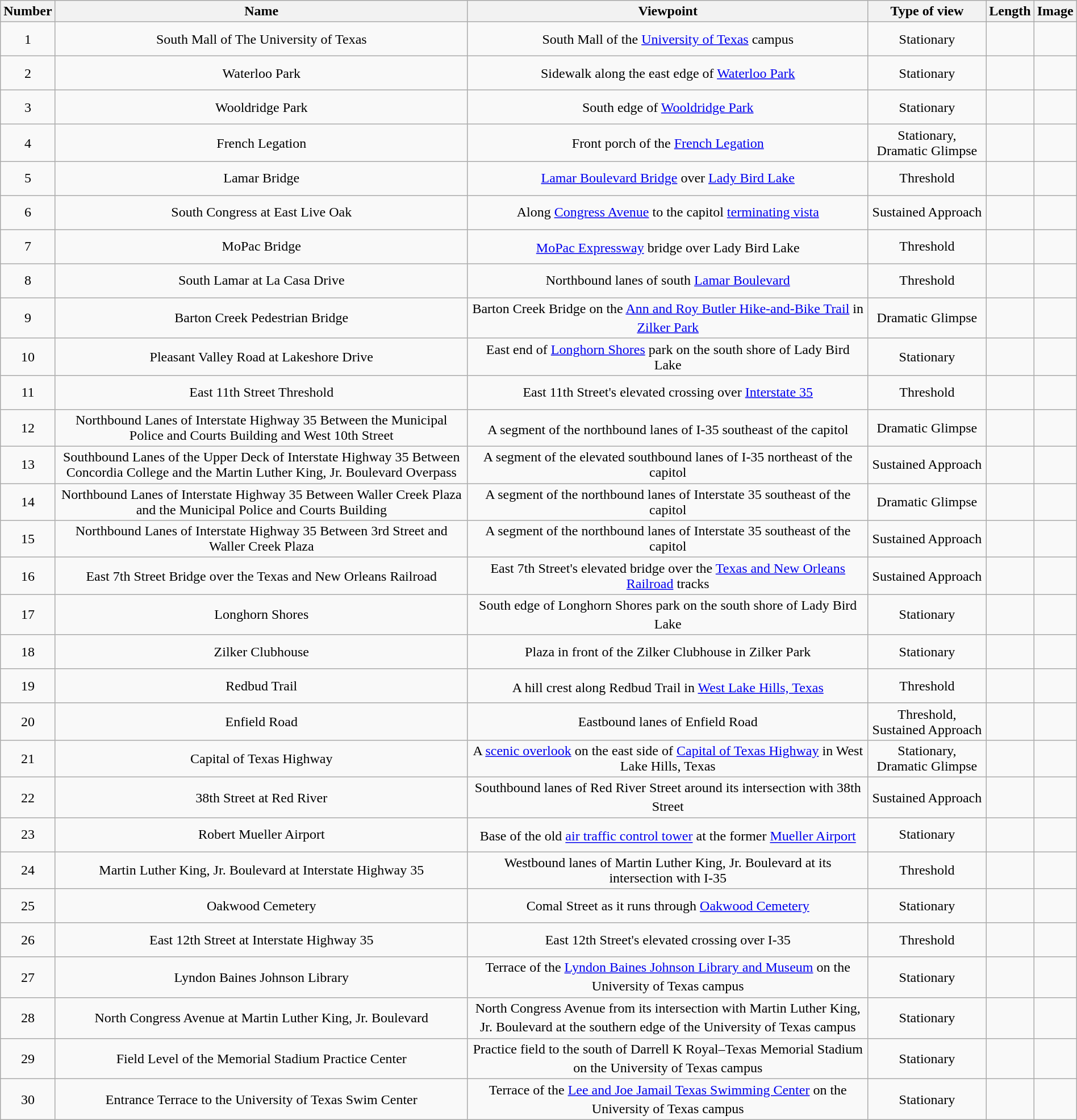<table class="wikitable sortable" style="text-align: center; margin-right:0;">
<tr>
<th>Number</th>
<th>Name</th>
<th class=unsortable>Viewpoint</th>
<th>Type of view</th>
<th>Length</th>
<th class=unsortable>Image</th>
</tr>
<tr style="height:40px">
<td>1</td>
<td>South Mall of The University of Texas</td>
<td>South Mall of the <a href='#'>University of Texas</a> campus</td>
<td>Stationary</td>
<td></td>
<td></td>
</tr>
<tr style="height:40px">
<td>2</td>
<td>Waterloo Park</td>
<td>Sidewalk along the east edge of <a href='#'>Waterloo Park</a></td>
<td>Stationary</td>
<td></td>
<td></td>
</tr>
<tr style="height:40px">
<td>3</td>
<td>Wooldridge Park</td>
<td>South edge of <a href='#'>Wooldridge Park</a></td>
<td>Stationary</td>
<td></td>
<td></td>
</tr>
<tr style="height:40px">
<td>4</td>
<td>French Legation</td>
<td>Front porch of the <a href='#'>French Legation</a></td>
<td>Stationary, Dramatic Glimpse</td>
<td></td>
<td></td>
</tr>
<tr style="height:40px">
<td>5</td>
<td>Lamar Bridge</td>
<td><a href='#'>Lamar Boulevard Bridge</a> over <a href='#'>Lady Bird Lake</a></td>
<td>Threshold</td>
<td></td>
<td></td>
</tr>
<tr style="height:40px">
<td>6</td>
<td>South Congress at East Live Oak</td>
<td>Along <a href='#'>Congress Avenue</a> to the capitol <a href='#'>terminating vista</a></td>
<td>Sustained Approach</td>
<td></td>
<td></td>
</tr>
<tr style="height:40px">
<td>7</td>
<td>MoPac Bridge</td>
<td><a href='#'>MoPac Expressway</a> bridge over Lady Bird Lake<sup></sup></td>
<td>Threshold</td>
<td></td>
<td></td>
</tr>
<tr style="height:40px">
<td>8</td>
<td>South Lamar at La Casa Drive</td>
<td>Northbound lanes of south <a href='#'>Lamar Boulevard</a></td>
<td>Threshold</td>
<td></td>
<td></td>
</tr>
<tr style="height:40px">
<td>9</td>
<td>Barton Creek Pedestrian Bridge</td>
<td>Barton Creek Bridge on the <a href='#'>Ann and Roy Butler Hike-and-Bike Trail</a> in <a href='#'>Zilker Park</a><sup></sup></td>
<td>Dramatic Glimpse</td>
<td></td>
<td></td>
</tr>
<tr style="height:40px">
<td>10</td>
<td>Pleasant Valley Road at Lakeshore Drive</td>
<td>East end of <a href='#'>Longhorn Shores</a> park on the south shore of Lady Bird Lake</td>
<td>Stationary</td>
<td></td>
<td></td>
</tr>
<tr style="height:40px">
<td>11</td>
<td>East 11th Street Threshold</td>
<td>East 11th Street's elevated crossing over <a href='#'>Interstate 35</a></td>
<td>Threshold</td>
<td></td>
<td></td>
</tr>
<tr style="height:40px">
<td>12</td>
<td>Northbound Lanes of Interstate Highway 35 Between the Municipal Police and Courts Building and West 10th Street</td>
<td>A segment of the northbound lanes of I-35 southeast of the capitol<sup></sup></td>
<td>Dramatic Glimpse</td>
<td></td>
<td></td>
</tr>
<tr style="height:40px">
<td>13</td>
<td>Southbound Lanes of the Upper Deck of Interstate Highway 35 Between Concordia College and the Martin Luther King, Jr. Boulevard Overpass</td>
<td>A segment of the elevated southbound lanes of I-35 northeast of the capitol</td>
<td>Sustained Approach</td>
<td></td>
<td></td>
</tr>
<tr style="height:40px">
<td>14</td>
<td>Northbound Lanes of Interstate Highway 35 Between Waller Creek Plaza and the Municipal Police and Courts Building</td>
<td>A segment of the northbound lanes of Interstate 35 southeast of the capitol</td>
<td>Dramatic Glimpse</td>
<td></td>
<td></td>
</tr>
<tr style="height:40px">
<td>15</td>
<td>Northbound Lanes of Interstate Highway 35 Between 3rd Street and Waller Creek Plaza</td>
<td>A segment of the northbound lanes of Interstate 35 southeast of the capitol</td>
<td>Sustained Approach</td>
<td></td>
<td></td>
</tr>
<tr style="height:40px">
<td>16</td>
<td>East 7th Street Bridge over the Texas and New Orleans Railroad</td>
<td>East 7th Street's elevated bridge over the <a href='#'>Texas and New Orleans Railroad</a> tracks</td>
<td>Sustained Approach</td>
<td></td>
<td></td>
</tr>
<tr style="height:40px">
<td>17</td>
<td>Longhorn Shores</td>
<td>South edge of Longhorn Shores park on the south shore of Lady Bird Lake<sup></sup></td>
<td>Stationary</td>
<td></td>
<td></td>
</tr>
<tr style="height:40px">
<td>18</td>
<td>Zilker Clubhouse</td>
<td>Plaza in front of the Zilker Clubhouse in Zilker Park</td>
<td>Stationary</td>
<td></td>
<td></td>
</tr>
<tr style="height:40px">
<td>19</td>
<td>Redbud Trail</td>
<td>A hill crest along Redbud Trail in <a href='#'>West Lake Hills, Texas</a><sup></sup></td>
<td>Threshold</td>
<td></td>
<td></td>
</tr>
<tr style="height:40px">
<td>20</td>
<td>Enfield Road</td>
<td>Eastbound lanes of Enfield Road</td>
<td>Threshold, Sustained Approach</td>
<td></td>
<td></td>
</tr>
<tr style="height:40px">
<td>21</td>
<td>Capital of Texas Highway</td>
<td>A <a href='#'>scenic overlook</a> on the east side of <a href='#'>Capital of Texas Highway</a> in West Lake Hills, Texas</td>
<td>Stationary, Dramatic Glimpse</td>
<td></td>
<td></td>
</tr>
<tr style="height:40px">
<td>22</td>
<td>38th Street at Red River</td>
<td>Southbound lanes of Red River Street around its intersection with 38th Street<sup></sup></td>
<td>Sustained Approach</td>
<td></td>
<td></td>
</tr>
<tr style="height:40px">
<td>23</td>
<td>Robert Mueller Airport</td>
<td>Base of the old <a href='#'>air traffic control tower</a> at the former <a href='#'>Mueller Airport</a><sup></sup></td>
<td>Stationary</td>
<td></td>
<td></td>
</tr>
<tr style="height:40px">
<td>24</td>
<td>Martin Luther King, Jr. Boulevard at Interstate Highway 35</td>
<td>Westbound lanes of Martin Luther King, Jr. Boulevard at its intersection with I-35</td>
<td>Threshold</td>
<td></td>
<td></td>
</tr>
<tr style="height:40px">
<td>25</td>
<td>Oakwood Cemetery</td>
<td>Comal Street as it runs through <a href='#'>Oakwood Cemetery</a></td>
<td>Stationary</td>
<td></td>
<td></td>
</tr>
<tr style="height:40px">
<td>26</td>
<td>East 12th Street at Interstate Highway 35</td>
<td>East 12th Street's elevated crossing over I-35</td>
<td>Threshold</td>
<td></td>
<td></td>
</tr>
<tr style="height:40px">
<td>27</td>
<td>Lyndon Baines Johnson Library</td>
<td>Terrace of the <a href='#'>Lyndon Baines Johnson Library and Museum</a> on the University of Texas campus<sup></sup></td>
<td>Stationary</td>
<td></td>
<td></td>
</tr>
<tr style="height:40px">
<td>28</td>
<td>North Congress Avenue at Martin Luther King, Jr. Boulevard</td>
<td>North Congress Avenue from its intersection with Martin Luther King, Jr. Boulevard at the southern edge of the University of Texas campus<sup></sup></td>
<td>Stationary</td>
<td></td>
<td></td>
</tr>
<tr style="height:40px">
<td>29</td>
<td>Field Level of the Memorial Stadium Practice Center</td>
<td>Practice field to the south of Darrell K Royal–Texas Memorial Stadium on the University of Texas campus<sup></sup></td>
<td>Stationary</td>
<td></td>
<td></td>
</tr>
<tr style="height:40px">
<td>30</td>
<td>Entrance Terrace to the University of Texas Swim Center</td>
<td>Terrace of the <a href='#'>Lee and Joe Jamail Texas Swimming Center</a> on the University of Texas campus<sup></sup></td>
<td>Stationary</td>
<td></td>
<td></td>
</tr>
</table>
